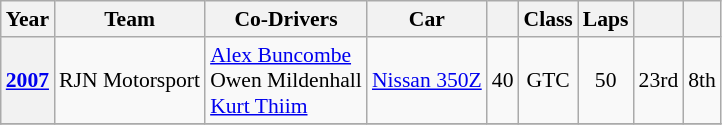<table class="wikitable" style="font-size:90%">
<tr>
<th>Year</th>
<th>Team</th>
<th>Co-Drivers</th>
<th>Car</th>
<th></th>
<th>Class</th>
<th>Laps</th>
<th></th>
<th></th>
</tr>
<tr style="text-align:center;">
<th><a href='#'>2007</a></th>
<td align="left" nowrap> RJN Motorsport</td>
<td align="left" nowrap> <a href='#'>Alex Buncombe</a><br> Owen Mildenhall<br> <a href='#'>Kurt Thiim</a></td>
<td align="left" nowrap><a href='#'>Nissan 350Z</a></td>
<td>40</td>
<td>GTC</td>
<td>50</td>
<td>23rd</td>
<td>8th</td>
</tr>
<tr>
</tr>
</table>
